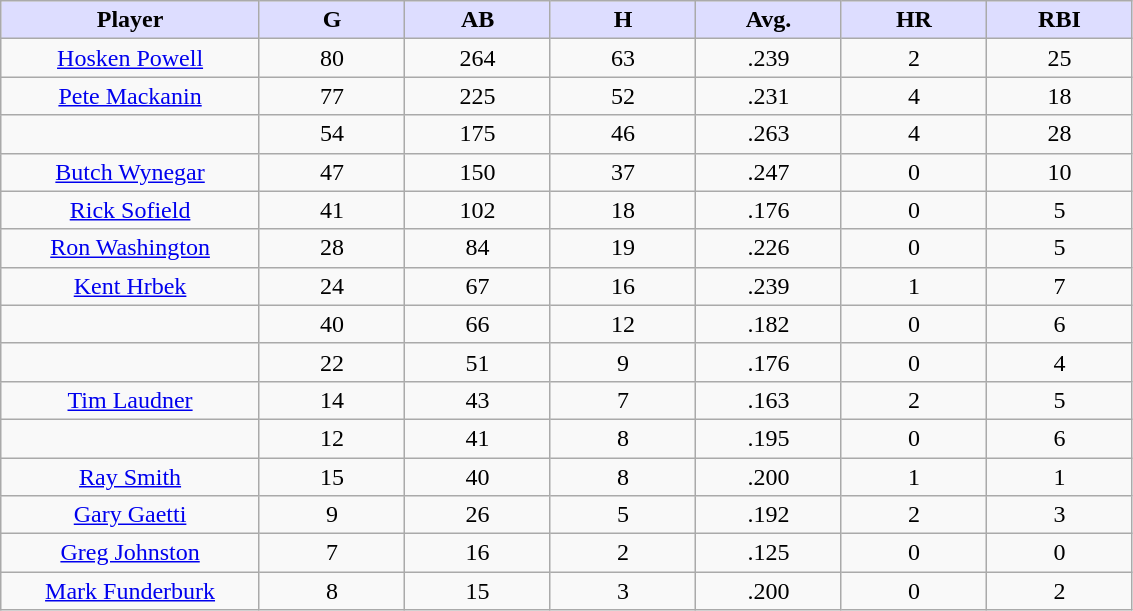<table class="wikitable sortable">
<tr>
<th style="background:#ddf; width:16%;">Player</th>
<th style="background:#ddf; width:9%;">G</th>
<th style="background:#ddf; width:9%;">AB</th>
<th style="background:#ddf; width:9%;">H</th>
<th style="background:#ddf; width:9%;">Avg.</th>
<th style="background:#ddf; width:9%;">HR</th>
<th style="background:#ddf; width:9%;">RBI</th>
</tr>
<tr style="text-align:center;">
<td><a href='#'>Hosken Powell</a></td>
<td>80</td>
<td>264</td>
<td>63</td>
<td>.239</td>
<td>2</td>
<td>25</td>
</tr>
<tr align=center>
<td><a href='#'>Pete Mackanin</a></td>
<td>77</td>
<td>225</td>
<td>52</td>
<td>.231</td>
<td>4</td>
<td>18</td>
</tr>
<tr align=center>
<td></td>
<td>54</td>
<td>175</td>
<td>46</td>
<td>.263</td>
<td>4</td>
<td>28</td>
</tr>
<tr style="text-align:center;">
<td><a href='#'>Butch Wynegar</a></td>
<td>47</td>
<td>150</td>
<td>37</td>
<td>.247</td>
<td>0</td>
<td>10</td>
</tr>
<tr align=center>
<td><a href='#'>Rick Sofield</a></td>
<td>41</td>
<td>102</td>
<td>18</td>
<td>.176</td>
<td>0</td>
<td>5</td>
</tr>
<tr align=center>
<td><a href='#'>Ron Washington</a></td>
<td>28</td>
<td>84</td>
<td>19</td>
<td>.226</td>
<td>0</td>
<td>5</td>
</tr>
<tr align=center>
<td><a href='#'>Kent Hrbek</a></td>
<td>24</td>
<td>67</td>
<td>16</td>
<td>.239</td>
<td>1</td>
<td>7</td>
</tr>
<tr align=center>
<td></td>
<td>40</td>
<td>66</td>
<td>12</td>
<td>.182</td>
<td>0</td>
<td>6</td>
</tr>
<tr style="text-align:center;">
<td></td>
<td>22</td>
<td>51</td>
<td>9</td>
<td>.176</td>
<td>0</td>
<td>4</td>
</tr>
<tr style="text-align:center;">
<td><a href='#'>Tim Laudner</a></td>
<td>14</td>
<td>43</td>
<td>7</td>
<td>.163</td>
<td>2</td>
<td>5</td>
</tr>
<tr align=center>
<td></td>
<td>12</td>
<td>41</td>
<td>8</td>
<td>.195</td>
<td>0</td>
<td>6</td>
</tr>
<tr align=center>
<td><a href='#'>Ray Smith</a></td>
<td>15</td>
<td>40</td>
<td>8</td>
<td>.200</td>
<td>1</td>
<td>1</td>
</tr>
<tr align=center>
<td><a href='#'>Gary Gaetti</a></td>
<td>9</td>
<td>26</td>
<td>5</td>
<td>.192</td>
<td>2</td>
<td>3</td>
</tr>
<tr align=center>
<td><a href='#'>Greg Johnston</a></td>
<td>7</td>
<td>16</td>
<td>2</td>
<td>.125</td>
<td>0</td>
<td>0</td>
</tr>
<tr align=center>
<td><a href='#'>Mark Funderburk</a></td>
<td>8</td>
<td>15</td>
<td>3</td>
<td>.200</td>
<td>0</td>
<td>2</td>
</tr>
</table>
